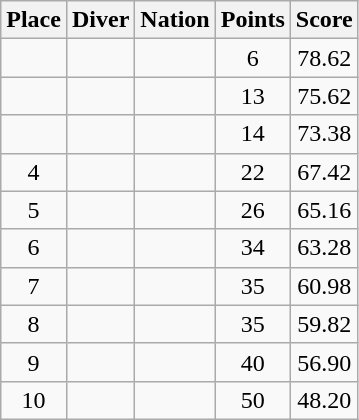<table class="wikitable sortable" style="text-align:center">
<tr>
<th>Place</th>
<th>Diver</th>
<th>Nation</th>
<th>Points</th>
<th>Score</th>
</tr>
<tr>
<td></td>
<td align=left></td>
<td align=left></td>
<td>6</td>
<td>78.62</td>
</tr>
<tr>
<td></td>
<td align=left></td>
<td align=left></td>
<td>13</td>
<td>75.62</td>
</tr>
<tr>
<td></td>
<td align=left></td>
<td align=left></td>
<td>14</td>
<td>73.38</td>
</tr>
<tr>
<td>4</td>
<td align=left></td>
<td align=left></td>
<td>22</td>
<td>67.42</td>
</tr>
<tr>
<td>5</td>
<td align=left></td>
<td align=left></td>
<td>26</td>
<td>65.16</td>
</tr>
<tr>
<td>6</td>
<td align=left></td>
<td align=left></td>
<td>34</td>
<td>63.28</td>
</tr>
<tr>
<td>7</td>
<td align=left></td>
<td align=left></td>
<td>35</td>
<td>60.98</td>
</tr>
<tr>
<td>8</td>
<td align=left></td>
<td align=left></td>
<td>35</td>
<td>59.82</td>
</tr>
<tr>
<td>9</td>
<td align=left></td>
<td align=left></td>
<td>40</td>
<td>56.90</td>
</tr>
<tr>
<td>10</td>
<td align=left></td>
<td align=left></td>
<td>50</td>
<td>48.20</td>
</tr>
</table>
